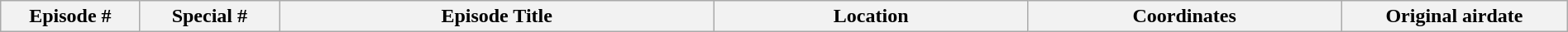<table class="wikitable plainrowheaders" style="width:100%; margin:auto;">
<tr>
<th width="8%">Episode #</th>
<th width="8%">Special #</th>
<th width="25%">Episode Title</th>
<th width="18%">Location</th>
<th width="18%">Coordinates</th>
<th width="13%">Original airdate<br><onlyinclude>

</onlyinclude></th>
</tr>
</table>
